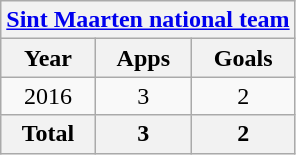<table class="wikitable" style="text-align:center">
<tr>
<th colspan=3><a href='#'>Sint Maarten national team</a></th>
</tr>
<tr>
<th>Year</th>
<th>Apps</th>
<th>Goals</th>
</tr>
<tr>
<td>2016</td>
<td>3</td>
<td>2</td>
</tr>
<tr>
<th>Total</th>
<th>3</th>
<th>2</th>
</tr>
</table>
